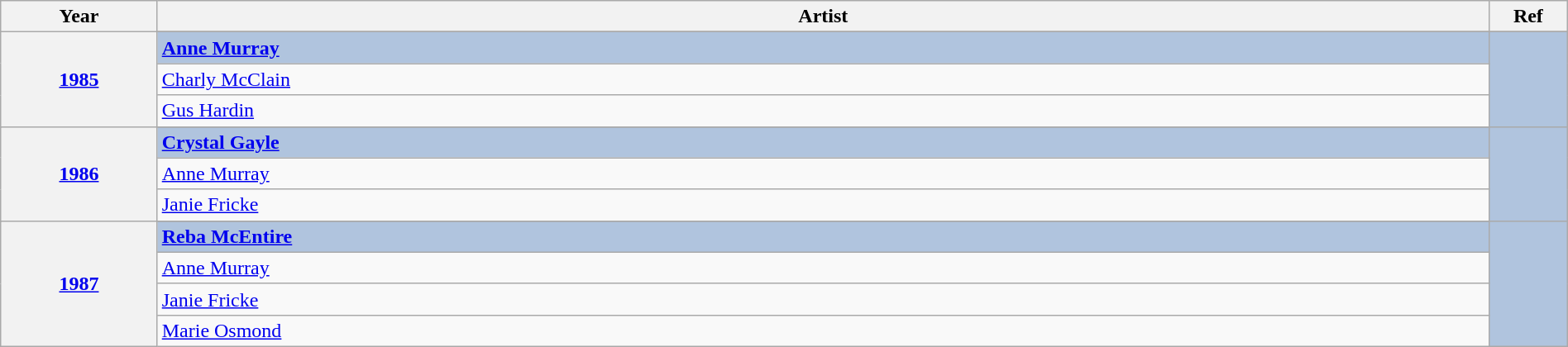<table class="wikitable" width="100%">
<tr>
<th width="10%">Year</th>
<th width="85%">Artist</th>
<th width="5%">Ref</th>
</tr>
<tr>
<th rowspan="4" align="center"><a href='#'>1985<br></a></th>
</tr>
<tr style="background:#B0C4DE">
<td><strong><a href='#'>Anne Murray</a></strong></td>
<td rowspan="4" align="center"></td>
</tr>
<tr>
<td><a href='#'>Charly McClain</a></td>
</tr>
<tr>
<td><a href='#'>Gus Hardin</a></td>
</tr>
<tr>
<th rowspan="4" align="center"><a href='#'>1986<br></a></th>
</tr>
<tr style="background:#B0C4DE">
<td><strong><a href='#'>Crystal Gayle</a></strong></td>
<td rowspan="4" align="center"></td>
</tr>
<tr>
<td><a href='#'>Anne Murray</a></td>
</tr>
<tr>
<td><a href='#'>Janie Fricke</a></td>
</tr>
<tr>
<th rowspan="5" align="center"><a href='#'>1987<br></a></th>
</tr>
<tr style="background:#B0C4DE">
<td><strong><a href='#'>Reba McEntire</a></strong></td>
<td rowspan="5" align="center"></td>
</tr>
<tr>
<td><a href='#'>Anne Murray</a></td>
</tr>
<tr>
<td><a href='#'>Janie Fricke</a></td>
</tr>
<tr>
<td><a href='#'>Marie Osmond</a></td>
</tr>
</table>
